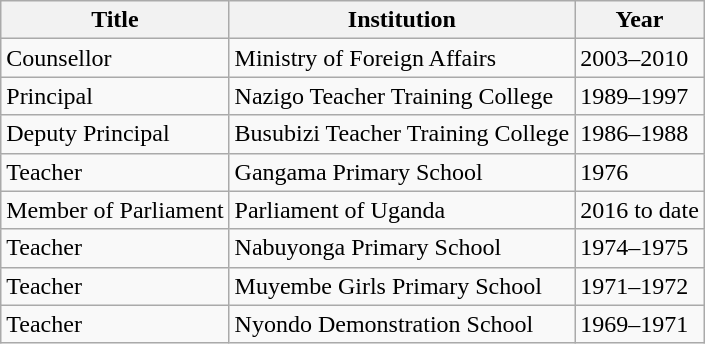<table class="wikitable">
<tr>
<th>Title</th>
<th>Institution</th>
<th>Year</th>
</tr>
<tr>
<td>Counsellor</td>
<td>Ministry of Foreign Affairs</td>
<td>2003–2010</td>
</tr>
<tr>
<td>Principal</td>
<td>Nazigo Teacher Training College</td>
<td>1989–1997</td>
</tr>
<tr>
<td>Deputy Principal</td>
<td>Busubizi Teacher Training College</td>
<td>1986–1988</td>
</tr>
<tr>
<td>Teacher</td>
<td>Gangama Primary School</td>
<td>1976</td>
</tr>
<tr>
<td>Member of Parliament</td>
<td>Parliament of Uganda</td>
<td>2016 to date</td>
</tr>
<tr>
<td>Teacher</td>
<td>Nabuyonga Primary School</td>
<td>1974–1975</td>
</tr>
<tr>
<td>Teacher</td>
<td>Muyembe Girls Primary School</td>
<td>1971–1972</td>
</tr>
<tr>
<td>Teacher</td>
<td>Nyondo Demonstration School</td>
<td>1969–1971</td>
</tr>
</table>
